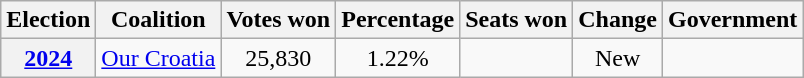<table class="wikitable" style="text-align:center">
<tr>
<th>Election</th>
<th>Coalition</th>
<th>Votes won</th>
<th>Percentage</th>
<th>Seats won</th>
<th>Change</th>
<th>Government</th>
</tr>
<tr>
<th><a href='#'>2024</a></th>
<td><a href='#'>Our Croatia</a><br></td>
<td>25,830</td>
<td>1.22%</td>
<td></td>
<td>New</td>
<td></td>
</tr>
</table>
